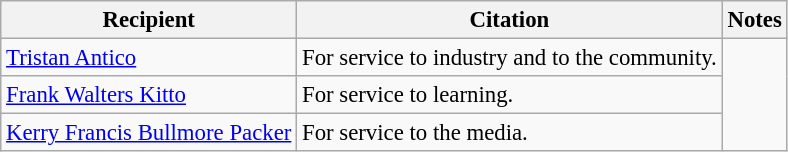<table class="wikitable" style="font-size:95%;">
<tr>
<th>Recipient</th>
<th>Citation</th>
<th>Notes</th>
</tr>
<tr>
<td> <a href='#'>Tristan Antico</a></td>
<td>For service to industry and to the community.</td>
<td rowspan=3></td>
</tr>
<tr>
<td> <a href='#'>Frank Walters Kitto</a> </td>
<td>For service to learning.</td>
</tr>
<tr>
<td><a href='#'>Kerry Francis Bullmore Packer</a></td>
<td>For service to the media.</td>
</tr>
</table>
